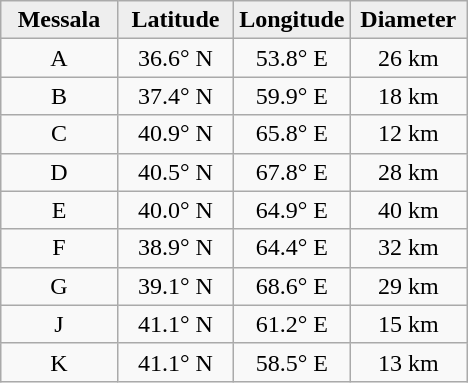<table class="wikitable">
<tr>
<th width="25%" style="background:#eeeeee;">Messala</th>
<th width="25%" style="background:#eeeeee;">Latitude</th>
<th width="25%" style="background:#eeeeee;">Longitude</th>
<th width="25%" style="background:#eeeeee;">Diameter</th>
</tr>
<tr>
<td align="center">A</td>
<td align="center">36.6° N</td>
<td align="center">53.8° E</td>
<td align="center">26 km</td>
</tr>
<tr>
<td align="center">B</td>
<td align="center">37.4° N</td>
<td align="center">59.9° E</td>
<td align="center">18 km</td>
</tr>
<tr>
<td align="center">C</td>
<td align="center">40.9° N</td>
<td align="center">65.8° E</td>
<td align="center">12 km</td>
</tr>
<tr>
<td align="center">D</td>
<td align="center">40.5° N</td>
<td align="center">67.8° E</td>
<td align="center">28 km</td>
</tr>
<tr>
<td align="center">E</td>
<td align="center">40.0° N</td>
<td align="center">64.9° E</td>
<td align="center">40 km</td>
</tr>
<tr>
<td align="center">F</td>
<td align="center">38.9° N</td>
<td align="center">64.4° E</td>
<td align="center">32 km</td>
</tr>
<tr>
<td align="center">G</td>
<td align="center">39.1° N</td>
<td align="center">68.6° E</td>
<td align="center">29 km</td>
</tr>
<tr>
<td align="center">J</td>
<td align="center">41.1° N</td>
<td align="center">61.2° E</td>
<td align="center">15 km</td>
</tr>
<tr>
<td align="center">K</td>
<td align="center">41.1° N</td>
<td align="center">58.5° E</td>
<td align="center">13 km</td>
</tr>
</table>
